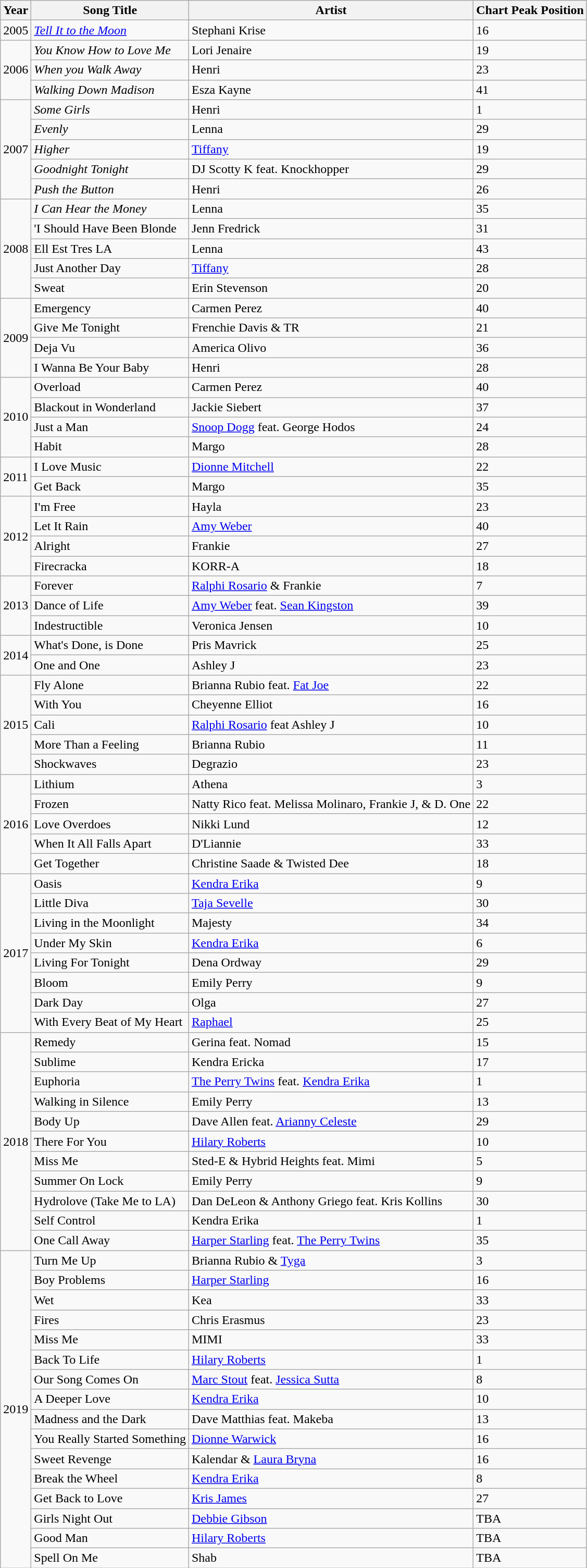<table class="wikitable sortable">
<tr>
<th>Year</th>
<th>Song Title</th>
<th>Artist</th>
<th>Chart Peak Position</th>
</tr>
<tr>
<td>2005</td>
<td><em><a href='#'>Tell It to the Moon</a></em></td>
<td>Stephani Krise</td>
<td>16</td>
</tr>
<tr>
<td rowspan="3">2006</td>
<td><em> You Know How to Love Me </em></td>
<td>Lori Jenaire</td>
<td>19</td>
</tr>
<tr>
<td><em> When you Walk Away</em></td>
<td>Henri</td>
<td>23</td>
</tr>
<tr>
<td><em>Walking Down Madison </em></td>
<td>Esza Kayne</td>
<td>41</td>
</tr>
<tr>
<td rowspan="5">2007</td>
<td><em>Some Girls</em></td>
<td>Henri</td>
<td>1</td>
</tr>
<tr>
<td><em>Evenly</em></td>
<td>Lenna</td>
<td>29</td>
</tr>
<tr>
<td><em>Higher</em></td>
<td><a href='#'>Tiffany</a></td>
<td>19</td>
</tr>
<tr>
<td><em>Goodnight Tonight</em></td>
<td>DJ Scotty K feat. Knockhopper</td>
<td>29</td>
</tr>
<tr>
<td><em>Push the Button</em></td>
<td>Henri</td>
<td>26</td>
</tr>
<tr>
<td rowspan="5">2008</td>
<td><em>I Can Hear the Money</em></td>
<td>Lenna</td>
<td>35</td>
</tr>
<tr>
<td>'I Should Have Been Blonde<em></td>
<td>Jenn Fredrick</td>
<td>31</td>
</tr>
<tr>
<td></em>Ell Est Tres LA<em></td>
<td>Lenna</td>
<td>43</td>
</tr>
<tr>
<td></em>Just Another Day<em></td>
<td><a href='#'>Tiffany</a></td>
<td>28</td>
</tr>
<tr>
<td></em>Sweat<em></td>
<td>Erin Stevenson</td>
<td>20</td>
</tr>
<tr>
<td rowspan="4">2009</td>
<td></em>Emergency<em></td>
<td>Carmen Perez</td>
<td>40</td>
</tr>
<tr>
<td></em>Give Me Tonight<em></td>
<td>Frenchie Davis & TR</td>
<td>21</td>
</tr>
<tr>
<td></em>Deja Vu<em></td>
<td>America Olivo</td>
<td>36</td>
</tr>
<tr>
<td></em>I Wanna Be Your Baby<em></td>
<td>Henri</td>
<td>28</td>
</tr>
<tr>
<td rowspan="4">2010</td>
<td></em>Overload<em></td>
<td>Carmen Perez</td>
<td>40</td>
</tr>
<tr>
<td></em>Blackout in Wonderland<em></td>
<td>Jackie Siebert</td>
<td>37</td>
</tr>
<tr>
<td></em>Just a Man<em></td>
<td><a href='#'>Snoop Dogg</a> feat. George Hodos</td>
<td>24</td>
</tr>
<tr>
<td></em>Habit<em></td>
<td>Margo</td>
<td>28</td>
</tr>
<tr>
<td rowspan="2">2011</td>
<td></em>I Love Music<em></td>
<td><a href='#'>Dionne Mitchell</a></td>
<td>22</td>
</tr>
<tr>
<td></em>Get Back<em></td>
<td>Margo</td>
<td>35</td>
</tr>
<tr>
<td rowspan="4">2012</td>
<td></em>I'm Free<em></td>
<td>Hayla</td>
<td>23</td>
</tr>
<tr>
<td></em>Let It Rain<em></td>
<td><a href='#'>Amy Weber</a></td>
<td>40</td>
</tr>
<tr>
<td></em>Alright<em></td>
<td>Frankie</td>
<td>27</td>
</tr>
<tr>
<td></em>Firecracka<em></td>
<td>KORR-A</td>
<td>18</td>
</tr>
<tr>
<td rowspan="3">2013</td>
<td></em>Forever<em></td>
<td><a href='#'>Ralphi Rosario</a> & Frankie</td>
<td>7</td>
</tr>
<tr>
<td></em>Dance of Life<em></td>
<td><a href='#'>Amy Weber</a> feat. <a href='#'>Sean Kingston</a></td>
<td>39</td>
</tr>
<tr>
<td></em>Indestructible<em></td>
<td>Veronica Jensen</td>
<td>10</td>
</tr>
<tr>
<td rowspan="2">2014</td>
<td></em>What's Done, is Done<em></td>
<td>Pris Mavrick</td>
<td>25</td>
</tr>
<tr>
<td></em>One and One<em></td>
<td>Ashley J</td>
<td>23</td>
</tr>
<tr>
<td rowspan="5">2015</td>
<td></em>Fly Alone<em></td>
<td>Brianna Rubio feat. <a href='#'>Fat Joe</a></td>
<td>22</td>
</tr>
<tr>
<td></em>With You<em></td>
<td>Cheyenne Elliot</td>
<td>16</td>
</tr>
<tr>
<td></em>Cali<em></td>
<td><a href='#'>Ralphi Rosario</a> feat Ashley J</td>
<td>10</td>
</tr>
<tr>
<td></em>More Than a Feeling<em></td>
<td>Brianna Rubio</td>
<td>11</td>
</tr>
<tr>
<td></em>Shockwaves<em></td>
<td>Degrazio</td>
<td>23</td>
</tr>
<tr>
<td rowspan="5">2016</td>
<td></em>Lithium<em></td>
<td>Athena</td>
<td>3</td>
</tr>
<tr>
<td></em>Frozen<em></td>
<td>Natty Rico feat. Melissa Molinaro, Frankie J, & D. One</td>
<td>22</td>
</tr>
<tr>
<td></em>Love Overdoes<em></td>
<td>Nikki Lund</td>
<td>12</td>
</tr>
<tr>
<td></em>When It All Falls Apart<em></td>
<td>D'Liannie</td>
<td>33</td>
</tr>
<tr>
<td></em>Get Together<em></td>
<td>Christine Saade & Twisted Dee</td>
<td>18</td>
</tr>
<tr>
<td rowspan="8">2017</td>
<td></em>Oasis<em></td>
<td><a href='#'>Kendra Erika</a></td>
<td>9</td>
</tr>
<tr>
<td></em>Little Diva<em></td>
<td><a href='#'>Taja Sevelle</a></td>
<td>30</td>
</tr>
<tr>
<td></em>Living in the Moonlight<em></td>
<td>Majesty</td>
<td>34</td>
</tr>
<tr>
<td></em>Under My Skin<em></td>
<td><a href='#'>Kendra Erika</a></td>
<td>6</td>
</tr>
<tr>
<td></em>Living For Tonight<em></td>
<td>Dena Ordway</td>
<td>29</td>
</tr>
<tr>
<td></em>Bloom<em></td>
<td>Emily Perry</td>
<td>9</td>
</tr>
<tr>
<td></em>Dark Day<em></td>
<td>Olga</td>
<td>27</td>
</tr>
<tr>
<td></em>With Every Beat of My Heart<em></td>
<td><a href='#'>Raphael</a></td>
<td>25</td>
</tr>
<tr>
<td rowspan="11">2018</td>
<td></em>Remedy<em></td>
<td>Gerina feat. Nomad</td>
<td>15</td>
</tr>
<tr>
<td></em>Sublime<em></td>
<td>Kendra Ericka</td>
<td>17</td>
</tr>
<tr>
<td></em>Euphoria<em></td>
<td><a href='#'>The Perry Twins</a> feat. <a href='#'>Kendra Erika</a></td>
<td>1</td>
</tr>
<tr>
<td></em>Walking in Silence<em></td>
<td>Emily Perry</td>
<td>13</td>
</tr>
<tr>
<td></em>Body Up<em></td>
<td>Dave Allen feat. <a href='#'>Arianny Celeste</a></td>
<td>29</td>
</tr>
<tr>
<td></em>There For You<em></td>
<td><a href='#'>Hilary Roberts</a></td>
<td>10</td>
</tr>
<tr>
<td></em>Miss Me<em></td>
<td>Sted-E & Hybrid Heights feat. Mimi</td>
<td>5</td>
</tr>
<tr>
<td></em>Summer On Lock<em></td>
<td>Emily Perry</td>
<td>9</td>
</tr>
<tr>
<td></em>Hydrolove (Take Me to LA)<em></td>
<td>Dan DeLeon & Anthony Griego feat. Kris Kollins</td>
<td>30</td>
</tr>
<tr>
<td></em>Self Control<em></td>
<td>Kendra Erika</td>
<td>1</td>
</tr>
<tr>
<td></em>One Call Away<em></td>
<td><a href='#'>Harper Starling</a> feat. <a href='#'>The Perry Twins</a></td>
<td>35</td>
</tr>
<tr>
<td rowspan="16">2019</td>
<td></em>Turn Me Up<em></td>
<td>Brianna Rubio & <a href='#'>Tyga</a></td>
<td>3</td>
</tr>
<tr>
<td></em>Boy Problems<em></td>
<td><a href='#'>Harper Starling</a></td>
<td>16</td>
</tr>
<tr>
<td></em>Wet<em></td>
<td>Kea</td>
<td>33</td>
</tr>
<tr>
<td></em>Fires<em></td>
<td>Chris Erasmus</td>
<td>23</td>
</tr>
<tr>
<td></em>Miss Me<em></td>
<td>MIMI</td>
<td>33</td>
</tr>
<tr>
<td></em>Back To Life<em></td>
<td><a href='#'>Hilary Roberts</a></td>
<td>1</td>
</tr>
<tr>
<td></em>Our Song Comes On<em></td>
<td><a href='#'>Marc Stout</a> feat. <a href='#'>Jessica Sutta</a></td>
<td>8</td>
</tr>
<tr>
<td></em>A Deeper Love<em></td>
<td><a href='#'>Kendra Erika</a></td>
<td>10</td>
</tr>
<tr>
<td></em>Madness and the Dark<em></td>
<td>Dave Matthias feat. Makeba</td>
<td>13</td>
</tr>
<tr>
<td></em>You Really Started Something<em></td>
<td><a href='#'>Dionne Warwick</a></td>
<td>16</td>
</tr>
<tr>
<td></em>Sweet Revenge<em></td>
<td>Kalendar & <a href='#'>Laura Bryna</a></td>
<td>16</td>
</tr>
<tr>
<td></em>Break the Wheel<em></td>
<td><a href='#'>Kendra Erika</a></td>
<td>8</td>
</tr>
<tr>
<td></em>Get Back to Love<em></td>
<td><a href='#'>Kris James</a></td>
<td>27</td>
</tr>
<tr>
<td></em>Girls Night Out<em></td>
<td><a href='#'>Debbie Gibson</a></td>
<td>TBA</td>
</tr>
<tr>
<td></em>Good Man<em></td>
<td><a href='#'>Hilary Roberts</a></td>
<td>TBA</td>
</tr>
<tr>
<td></em>Spell On Me<em></td>
<td>Shab</td>
<td>TBA</td>
</tr>
</table>
